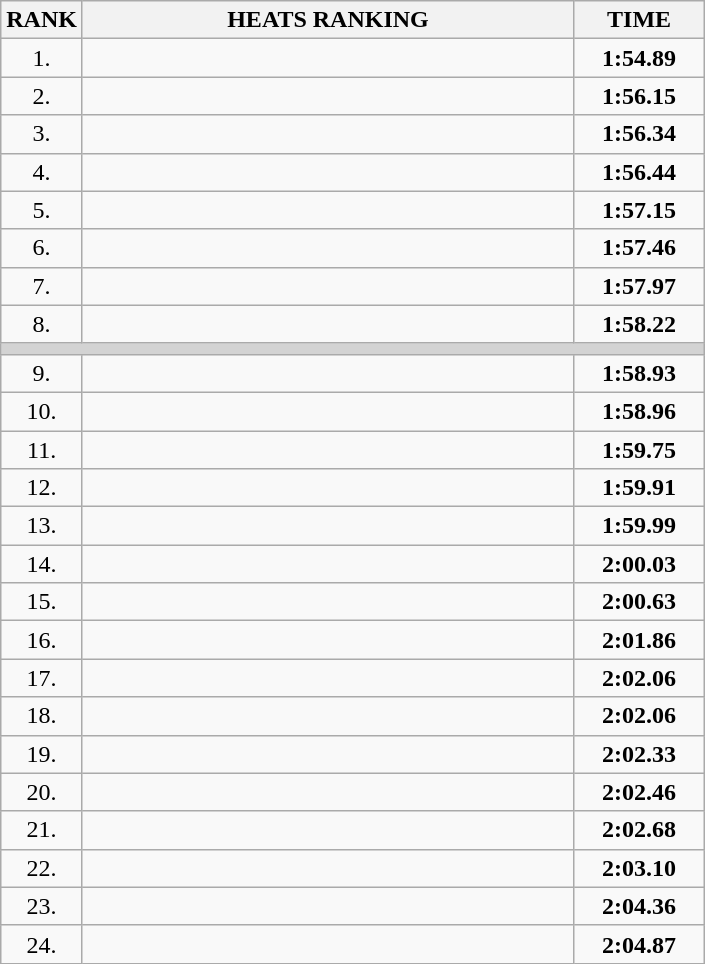<table class="wikitable">
<tr>
<th>RANK</th>
<th style="width: 20em">HEATS RANKING</th>
<th style="width: 5em">TIME</th>
</tr>
<tr>
<td align="center">1.</td>
<td></td>
<td align="center"><strong>1:54.89</strong></td>
</tr>
<tr>
<td align="center">2.</td>
<td></td>
<td align="center"><strong>1:56.15</strong></td>
</tr>
<tr>
<td align="center">3.</td>
<td></td>
<td align="center"><strong>1:56.34</strong></td>
</tr>
<tr>
<td align="center">4.</td>
<td></td>
<td align="center"><strong>1:56.44</strong></td>
</tr>
<tr>
<td align="center">5.</td>
<td></td>
<td align="center"><strong>1:57.15</strong></td>
</tr>
<tr>
<td align="center">6.</td>
<td></td>
<td align="center"><strong>1:57.46</strong></td>
</tr>
<tr>
<td align="center">7.</td>
<td></td>
<td align="center"><strong>1:57.97</strong></td>
</tr>
<tr>
<td align="center">8.</td>
<td></td>
<td align="center"><strong>1:58.22</strong></td>
</tr>
<tr>
<td colspan=3 bgcolor=lightgray></td>
</tr>
<tr>
<td align="center">9.</td>
<td></td>
<td align="center"><strong>1:58.93 </strong></td>
</tr>
<tr>
<td align="center">10.</td>
<td></td>
<td align="center"><strong>1:58.96 </strong></td>
</tr>
<tr>
<td align="center">11.</td>
<td></td>
<td align="center"><strong>1:59.75 </strong></td>
</tr>
<tr>
<td align="center">12.</td>
<td></td>
<td align="center"><strong>1:59.91 </strong></td>
</tr>
<tr>
<td align="center">13.</td>
<td></td>
<td align="center"><strong>1:59.99 </strong></td>
</tr>
<tr>
<td align="center">14.</td>
<td></td>
<td align="center"><strong>2:00.03 </strong></td>
</tr>
<tr>
<td align="center">15.</td>
<td></td>
<td align="center"><strong>2:00.63 </strong></td>
</tr>
<tr>
<td align="center">16.</td>
<td></td>
<td align="center"><strong>2:01.86 </strong></td>
</tr>
<tr>
<td align="center">17.</td>
<td></td>
<td align="center"><strong>2:02.06 </strong></td>
</tr>
<tr>
<td align="center">18.</td>
<td></td>
<td align="center"><strong>2:02.06 </strong></td>
</tr>
<tr>
<td align="center">19.</td>
<td></td>
<td align="center"><strong>2:02.33 </strong></td>
</tr>
<tr>
<td align="center">20.</td>
<td></td>
<td align="center"><strong>2:02.46 </strong></td>
</tr>
<tr>
<td align="center">21.</td>
<td></td>
<td align="center"><strong>2:02.68 </strong></td>
</tr>
<tr>
<td align="center">22.</td>
<td></td>
<td align="center"><strong>2:03.10 </strong></td>
</tr>
<tr>
<td align="center">23.</td>
<td></td>
<td align="center"><strong>2:04.36 </strong></td>
</tr>
<tr>
<td align="center">24.</td>
<td></td>
<td align="center"><strong>2:04.87</strong></td>
</tr>
</table>
